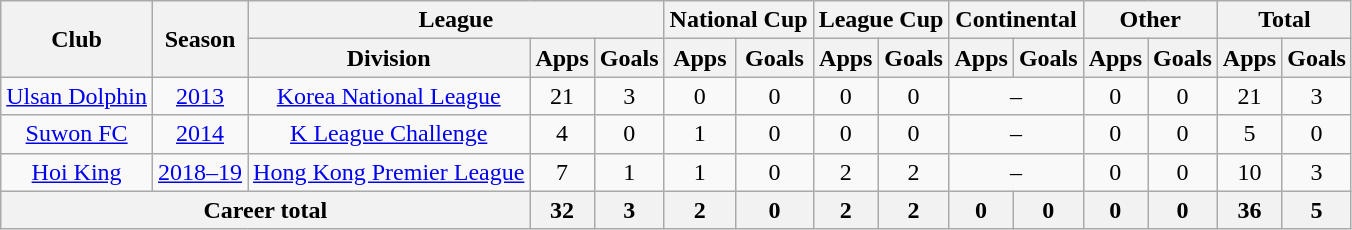<table class="wikitable" style="text-align: center">
<tr>
<th rowspan="2">Club</th>
<th rowspan="2">Season</th>
<th colspan="3">League</th>
<th colspan="2">National Cup</th>
<th colspan="2">League Cup</th>
<th colspan="2">Continental</th>
<th colspan="2">Other</th>
<th colspan="2">Total</th>
</tr>
<tr>
<th>Division</th>
<th>Apps</th>
<th>Goals</th>
<th>Apps</th>
<th>Goals</th>
<th>Apps</th>
<th>Goals</th>
<th>Apps</th>
<th>Goals</th>
<th>Apps</th>
<th>Goals</th>
<th>Apps</th>
<th>Goals</th>
</tr>
<tr>
<td><a href='#'>Ulsan Dolphin</a></td>
<td><a href='#'>2013</a></td>
<td><a href='#'>Korea National League</a></td>
<td>21</td>
<td>3</td>
<td>0</td>
<td>0</td>
<td>0</td>
<td>0</td>
<td colspan="2">–</td>
<td>0</td>
<td>0</td>
<td>21</td>
<td>3</td>
</tr>
<tr>
<td><a href='#'>Suwon FC</a></td>
<td><a href='#'>2014</a></td>
<td><a href='#'>K League Challenge</a></td>
<td>4</td>
<td>0</td>
<td>1</td>
<td>0</td>
<td>0</td>
<td>0</td>
<td colspan="2">–</td>
<td>0</td>
<td>0</td>
<td>5</td>
<td>0</td>
</tr>
<tr>
<td><a href='#'>Hoi King</a></td>
<td><a href='#'>2018–19</a></td>
<td><a href='#'>Hong Kong Premier League</a></td>
<td>7</td>
<td>1</td>
<td>1</td>
<td>0</td>
<td>2</td>
<td>2</td>
<td colspan="2">–</td>
<td>0</td>
<td>0</td>
<td>10</td>
<td>3</td>
</tr>
<tr>
<th colspan=3>Career total</th>
<th>32</th>
<th>3</th>
<th>2</th>
<th>0</th>
<th>2</th>
<th>2</th>
<th>0</th>
<th>0</th>
<th>0</th>
<th>0</th>
<th>36</th>
<th>5</th>
</tr>
</table>
